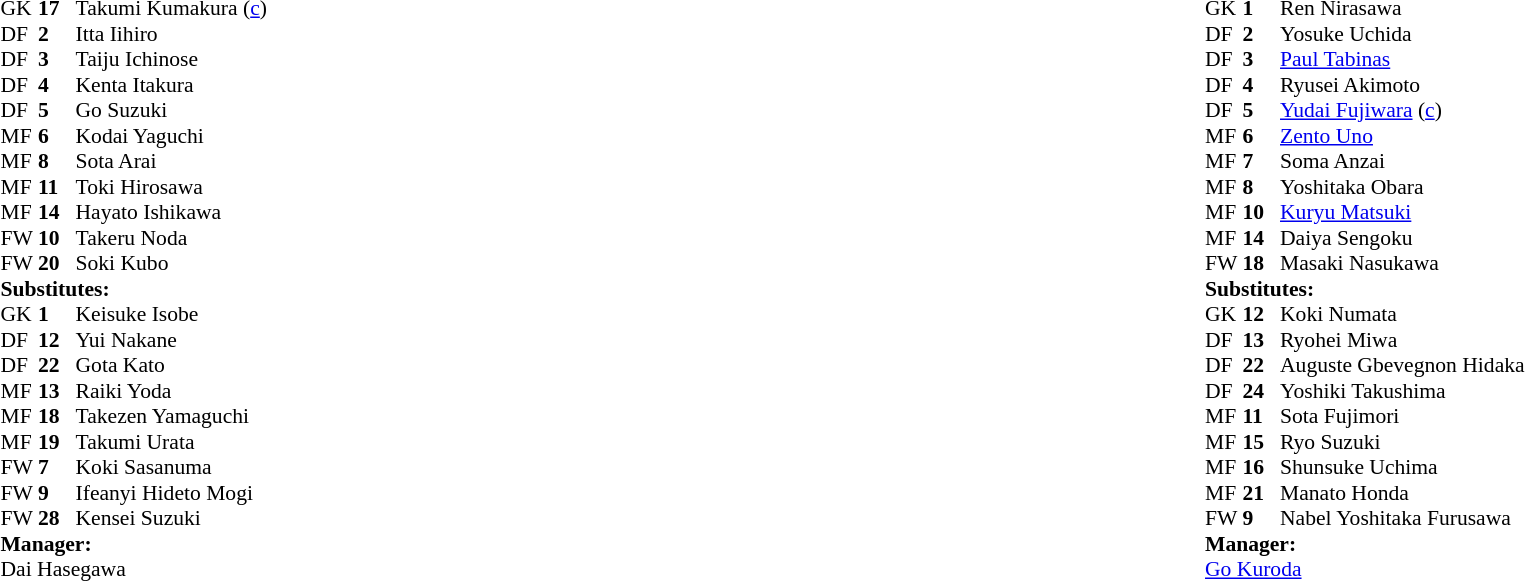<table style="width:100%">
<tr>
<td style="vertical-align:top;width:40%"><br><table style="font-size:90%" cellspacing="0" cellpadding="0">
<tr>
<th width=25></th>
<th width=25></th>
</tr>
<tr>
<td>GK</td>
<td><strong>17</strong></td>
<td> Takumi Kumakura (<a href='#'>c</a>)</td>
</tr>
<tr>
<td>DF</td>
<td><strong>2</strong></td>
<td> Itta Iihiro</td>
</tr>
<tr>
<td>DF</td>
<td><strong>3</strong></td>
<td> Taiju Ichinose</td>
</tr>
<tr>
<td>DF</td>
<td><strong>4</strong></td>
<td> Kenta Itakura</td>
</tr>
<tr>
<td>DF</td>
<td><strong>5</strong></td>
<td> Go Suzuki</td>
</tr>
<tr>
<td>MF</td>
<td><strong>6</strong></td>
<td> Kodai Yaguchi</td>
</tr>
<tr>
<td>MF</td>
<td><strong>8</strong></td>
<td> Sota Arai</td>
<td></td>
<td></td>
</tr>
<tr>
<td>MF</td>
<td><strong>11</strong></td>
<td> Toki Hirosawa</td>
<td></td>
<td></td>
</tr>
<tr>
<td>MF</td>
<td><strong>14</strong></td>
<td> Hayato Ishikawa</td>
<td></td>
<td></td>
</tr>
<tr>
<td>FW</td>
<td><strong>10</strong></td>
<td> Takeru Noda</td>
<td></td>
<td></td>
</tr>
<tr>
<td>FW</td>
<td><strong>20</strong></td>
<td> Soki Kubo</td>
<td></td>
<td></td>
</tr>
<tr>
<td colspan=4><strong>Substitutes:</strong></td>
</tr>
<tr>
<td>GK</td>
<td><strong>1</strong></td>
<td> Keisuke Isobe</td>
</tr>
<tr>
<td>DF</td>
<td><strong>12</strong></td>
<td> Yui Nakane</td>
<td></td>
<td></td>
</tr>
<tr>
<td>DF</td>
<td><strong>22</strong></td>
<td> Gota Kato</td>
</tr>
<tr>
<td>MF</td>
<td><strong>13</strong></td>
<td> Raiki Yoda</td>
</tr>
<tr>
<td>MF</td>
<td><strong>18</strong></td>
<td> Takezen Yamaguchi</td>
<td></td>
<td></td>
</tr>
<tr>
<td>MF</td>
<td><strong>19</strong></td>
<td> Takumi Urata</td>
<td></td>
<td></td>
</tr>
<tr>
<td>FW</td>
<td><strong>7</strong></td>
<td> Koki Sasanuma</td>
<td></td>
<td></td>
</tr>
<tr>
<td>FW</td>
<td><strong>9</strong></td>
<td> Ifeanyi Hideto Mogi</td>
<td></td>
<td></td>
</tr>
<tr>
<td>FW</td>
<td><strong>28</strong></td>
<td> Kensei Suzuki</td>
</tr>
<tr>
<td colspan=4><strong>Manager:</strong></td>
</tr>
<tr>
<td colspan="4"> Dai Hasegawa</td>
</tr>
</table>
</td>
<td style="vertical-align:top; width:50%"><br><table cellspacing="0" cellpadding="0" style="font-size:90%; margin:auto">
<tr>
<th width=25></th>
<th width=25></th>
</tr>
<tr>
<td>GK</td>
<td><strong>1</strong></td>
<td> Ren Nirasawa</td>
</tr>
<tr>
<td>DF</td>
<td><strong>2</strong></td>
<td> Yosuke Uchida</td>
</tr>
<tr>
<td>DF</td>
<td><strong>3</strong></td>
<td> <a href='#'>Paul Tabinas</a></td>
</tr>
<tr>
<td>DF</td>
<td><strong>4</strong></td>
<td> Ryusei Akimoto</td>
<td></td>
<td></td>
</tr>
<tr>
<td>DF</td>
<td><strong>5</strong></td>
<td> <a href='#'>Yudai Fujiwara</a> (<a href='#'>c</a>)</td>
</tr>
<tr>
<td>MF</td>
<td><strong>6</strong></td>
<td> <a href='#'>Zento Uno</a></td>
</tr>
<tr>
<td>MF</td>
<td><strong>7</strong></td>
<td> Soma Anzai</td>
</tr>
<tr>
<td>MF</td>
<td><strong>8</strong></td>
<td> Yoshitaka Obara</td>
<td></td>
<td></td>
</tr>
<tr>
<td>MF</td>
<td><strong>10</strong></td>
<td> <a href='#'>Kuryu Matsuki</a></td>
</tr>
<tr>
<td>MF</td>
<td><strong>14</strong></td>
<td> Daiya Sengoku</td>
<td></td>
<td></td>
</tr>
<tr>
<td>FW</td>
<td><strong>18</strong></td>
<td> Masaki Nasukawa</td>
<td></td>
<td></td>
</tr>
<tr>
<td colspan=4><strong>Substitutes:</strong></td>
</tr>
<tr>
<td>GK</td>
<td><strong>12</strong></td>
<td> Koki Numata</td>
</tr>
<tr>
<td>DF</td>
<td><strong>13</strong></td>
<td> Ryohei Miwa</td>
<td></td>
<td></td>
</tr>
<tr>
<td>DF</td>
<td><strong>22</strong></td>
<td> Auguste Gbevegnon Hidaka</td>
<td></td>
<td></td>
</tr>
<tr>
<td>DF</td>
<td><strong>24</strong></td>
<td> Yoshiki Takushima</td>
</tr>
<tr>
<td>MF</td>
<td><strong>11</strong></td>
<td> Sota Fujimori</td>
<td></td>
<td></td>
</tr>
<tr>
<td>MF</td>
<td><strong>15</strong></td>
<td> Ryo Suzuki</td>
</tr>
<tr>
<td>MF</td>
<td><strong>16</strong></td>
<td> Shunsuke Uchima</td>
<td></td>
<td></td>
</tr>
<tr>
<td>MF</td>
<td><strong>21</strong></td>
<td> Manato Honda</td>
</tr>
<tr>
<td>FW</td>
<td><strong>9</strong></td>
<td> Nabel Yoshitaka Furusawa</td>
</tr>
<tr>
<td colspan=4><strong>Manager:</strong></td>
</tr>
<tr>
<td colspan="4"> <a href='#'>Go Kuroda</a></td>
</tr>
</table>
</td>
</tr>
</table>
